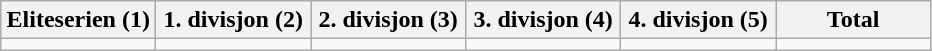<table class="wikitable">
<tr>
<th width="16.6%">Eliteserien (1)</th>
<th width="16.6%">1. divisjon (2)</th>
<th width="16.6%">2. divisjon (3)</th>
<th width="16.6%">3. divisjon (4)</th>
<th width="16.6%">4. divisjon (5)</th>
<th width="16.6%">Total</th>
</tr>
<tr>
<td></td>
<td></td>
<td></td>
<td></td>
<td></td>
<td></td>
</tr>
</table>
